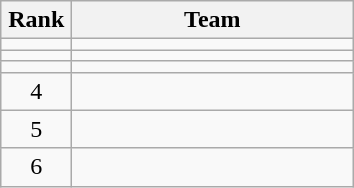<table class="wikitable" style="text-align:center;">
<tr>
<th width=40>Rank</th>
<th width=180>Team</th>
</tr>
<tr>
<td></td>
<td style="text-align:left;"></td>
</tr>
<tr>
<td></td>
<td style="text-align:left;"></td>
</tr>
<tr>
<td></td>
<td style="text-align:left;"></td>
</tr>
<tr>
<td>4</td>
<td style="text-align:left;"></td>
</tr>
<tr>
<td>5</td>
<td style="text-align:left;"></td>
</tr>
<tr>
<td>6</td>
<td style="text-align:left;"></td>
</tr>
</table>
